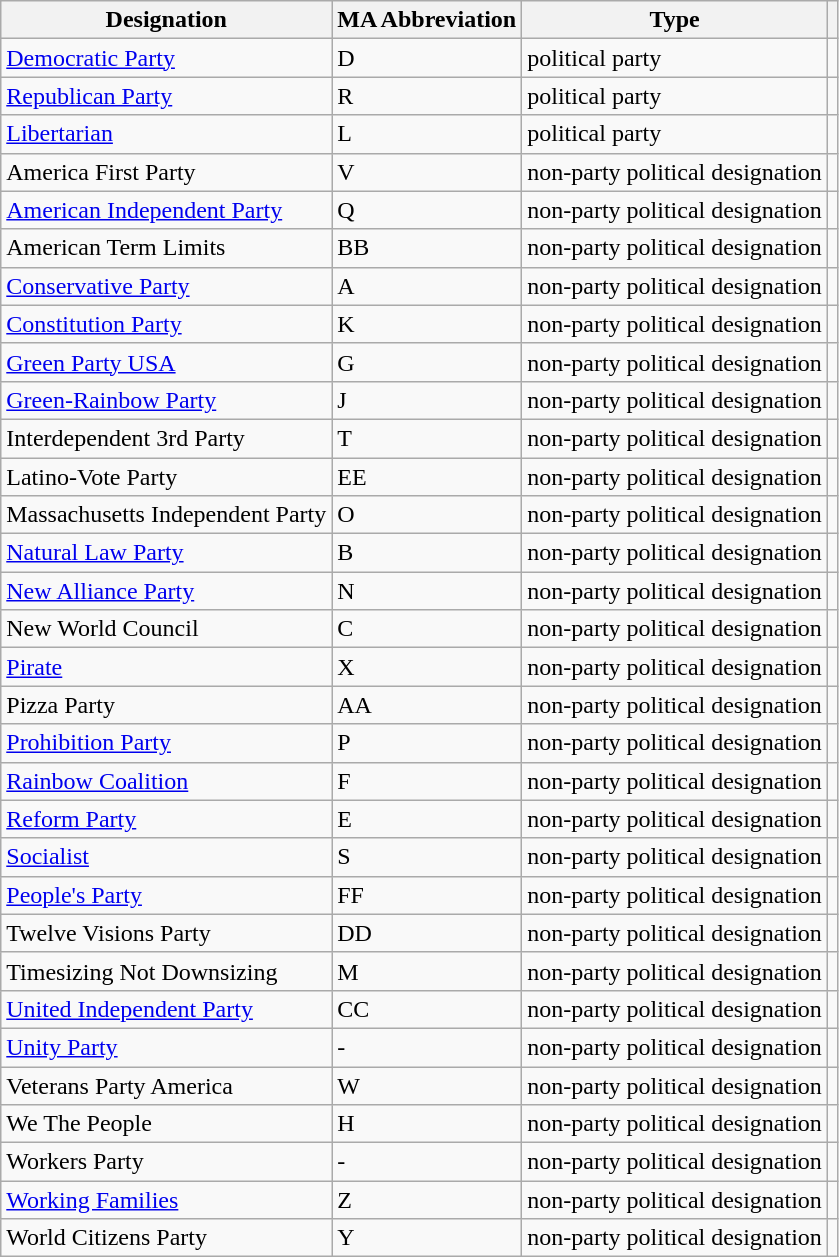<table class="wikitable">
<tr>
<th>Designation</th>
<th>MA Abbreviation</th>
<th>Type</th>
<th></th>
</tr>
<tr>
<td><a href='#'>Democratic Party</a></td>
<td>D</td>
<td>political party</td>
<td></td>
</tr>
<tr>
<td><a href='#'>Republican Party</a></td>
<td>R</td>
<td>political party</td>
<td></td>
</tr>
<tr>
<td><a href='#'>Libertarian</a></td>
<td>L</td>
<td>political party</td>
<td></td>
</tr>
<tr>
<td>America First Party</td>
<td>V</td>
<td>non-party political designation</td>
<td></td>
</tr>
<tr>
<td><a href='#'>American Independent Party</a></td>
<td>Q</td>
<td>non-party political designation</td>
<td></td>
</tr>
<tr>
<td>American Term Limits</td>
<td>BB</td>
<td>non-party political designation</td>
<td></td>
</tr>
<tr>
<td><a href='#'>Conservative Party</a></td>
<td>A</td>
<td>non-party political designation</td>
<td></td>
</tr>
<tr>
<td><a href='#'>Constitution Party</a></td>
<td>K</td>
<td>non-party political designation</td>
<td></td>
</tr>
<tr>
<td><a href='#'>Green Party USA</a></td>
<td>G</td>
<td>non-party political designation</td>
<td></td>
</tr>
<tr>
<td><a href='#'>Green-Rainbow Party</a></td>
<td>J</td>
<td>non-party political designation</td>
<td></td>
</tr>
<tr>
<td>Interdependent 3rd Party</td>
<td>T</td>
<td>non-party political designation</td>
<td></td>
</tr>
<tr>
<td>Latino-Vote Party</td>
<td>EE</td>
<td>non-party political designation</td>
<td></td>
</tr>
<tr>
<td>Massachusetts Independent Party</td>
<td>O</td>
<td>non-party political designation</td>
<td></td>
</tr>
<tr>
<td><a href='#'>Natural Law Party</a></td>
<td>B</td>
<td>non-party political designation</td>
<td></td>
</tr>
<tr>
<td><a href='#'>New Alliance Party</a></td>
<td>N</td>
<td>non-party political designation</td>
<td></td>
</tr>
<tr>
<td>New World Council</td>
<td>C</td>
<td>non-party political designation</td>
<td></td>
</tr>
<tr>
<td><a href='#'>Pirate</a></td>
<td>X</td>
<td>non-party political designation</td>
<td></td>
</tr>
<tr>
<td>Pizza Party</td>
<td>AA</td>
<td>non-party political designation</td>
<td></td>
</tr>
<tr>
<td><a href='#'>Prohibition Party</a></td>
<td>P</td>
<td>non-party political designation</td>
<td></td>
</tr>
<tr>
<td><a href='#'>Rainbow Coalition</a></td>
<td>F</td>
<td>non-party political designation</td>
<td></td>
</tr>
<tr>
<td><a href='#'>Reform Party</a></td>
<td>E</td>
<td>non-party political designation</td>
<td></td>
</tr>
<tr>
<td><a href='#'>Socialist</a></td>
<td>S</td>
<td>non-party political designation</td>
<td></td>
</tr>
<tr>
<td><a href='#'>People's Party</a></td>
<td>FF</td>
<td>non-party political designation</td>
<td></td>
</tr>
<tr>
<td>Twelve Visions Party</td>
<td>DD</td>
<td>non-party political designation</td>
<td></td>
</tr>
<tr>
<td>Timesizing Not Downsizing</td>
<td>M</td>
<td>non-party political designation</td>
<td></td>
</tr>
<tr>
<td><a href='#'>United Independent Party</a></td>
<td>CC</td>
<td>non-party political designation</td>
<td></td>
</tr>
<tr>
<td><a href='#'>Unity Party</a></td>
<td>-</td>
<td>non-party political designation</td>
<td></td>
</tr>
<tr>
<td>Veterans Party America</td>
<td>W</td>
<td>non-party political designation</td>
<td></td>
</tr>
<tr>
<td>We The People</td>
<td>H</td>
<td>non-party political designation</td>
<td></td>
</tr>
<tr>
<td>Workers Party</td>
<td>-</td>
<td>non-party political designation</td>
<td></td>
</tr>
<tr>
<td><a href='#'>Working Families</a></td>
<td>Z</td>
<td>non-party political designation</td>
<td></td>
</tr>
<tr>
<td>World Citizens Party</td>
<td>Y</td>
<td>non-party political designation</td>
<td></td>
</tr>
</table>
